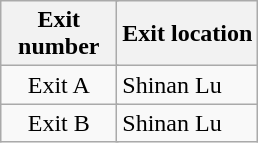<table class="wikitable">
<tr>
<th style="width:70px" colspan="2">Exit number</th>
<th>Exit location</th>
</tr>
<tr>
<td align="center" colspan="2">Exit A</td>
<td>Shinan Lu</td>
</tr>
<tr>
<td align="center" colspan="2">Exit B</td>
<td>Shinan Lu</td>
</tr>
</table>
